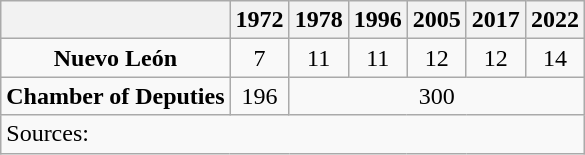<table class="wikitable" style="text-align: center">
<tr>
<th></th>
<th>1972</th>
<th>1978</th>
<th>1996</th>
<th>2005</th>
<th>2017</th>
<th>2022</th>
</tr>
<tr>
<td><strong>Nuevo León</strong></td>
<td>7</td>
<td>11</td>
<td>11</td>
<td>12</td>
<td>12</td>
<td>14</td>
</tr>
<tr>
<td><strong>Chamber of Deputies</strong></td>
<td>196</td>
<td colspan=5>300</td>
</tr>
<tr>
<td colspan=7 style="text-align: left">Sources: </td>
</tr>
</table>
